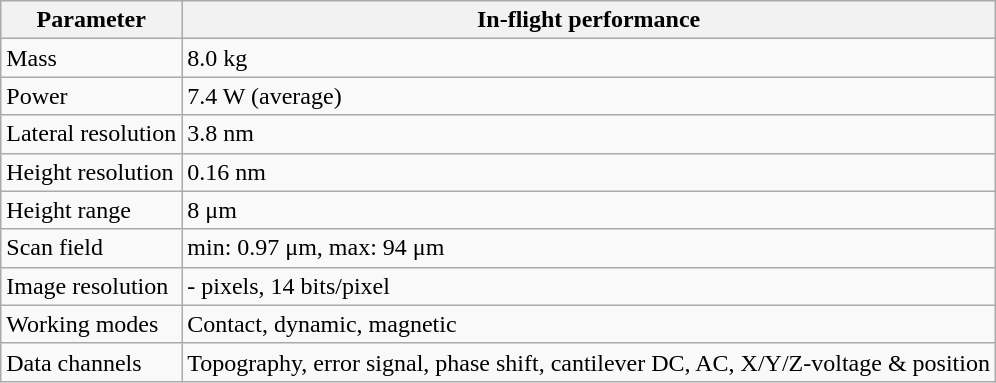<table class="wikitable">
<tr>
<th>Parameter</th>
<th>In-flight performance</th>
</tr>
<tr>
<td>Mass</td>
<td>8.0 kg</td>
</tr>
<tr>
<td>Power</td>
<td>7.4 W (average)</td>
</tr>
<tr>
<td>Lateral resolution</td>
<td>3.8 nm</td>
</tr>
<tr>
<td>Height resolution</td>
<td>0.16 nm</td>
</tr>
<tr>
<td>Height range</td>
<td>8 μm</td>
</tr>
<tr>
<td>Scan field</td>
<td>min: 0.97 μm, max: 94 μm</td>
</tr>
<tr>
<td>Image resolution</td>
<td> -  pixels, 14 bits/pixel</td>
</tr>
<tr>
<td>Working modes</td>
<td>Contact, dynamic, magnetic</td>
</tr>
<tr>
<td>Data channels</td>
<td>Topography, error signal, phase shift, cantilever DC, AC, X/Y/Z-voltage & position</td>
</tr>
</table>
